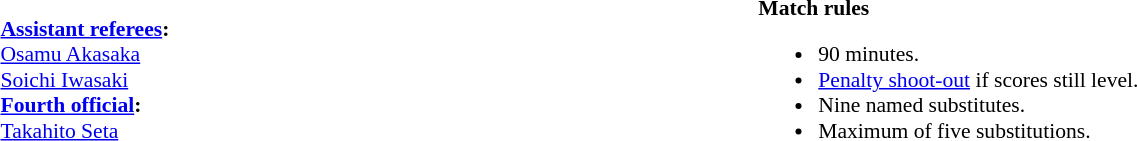<table style="width:100%;font-size:90%">
<tr>
<td><br><strong><a href='#'>Assistant referees</a>:</strong>
<br><a href='#'>Osamu Akasaka</a>
<br><a href='#'>Soichi Iwasaki</a>
<br><strong><a href='#'>Fourth official</a>:</strong>
<br><a href='#'>Takahito Seta</a></td>
<td style="width:60%; vertical-align:top;"><br><strong>Match rules</strong><ul><li>90 minutes.</li><li><a href='#'>Penalty shoot-out</a> if scores still level.</li><li>Nine named substitutes.</li><li>Maximum of five substitutions.</li></ul></td>
</tr>
</table>
